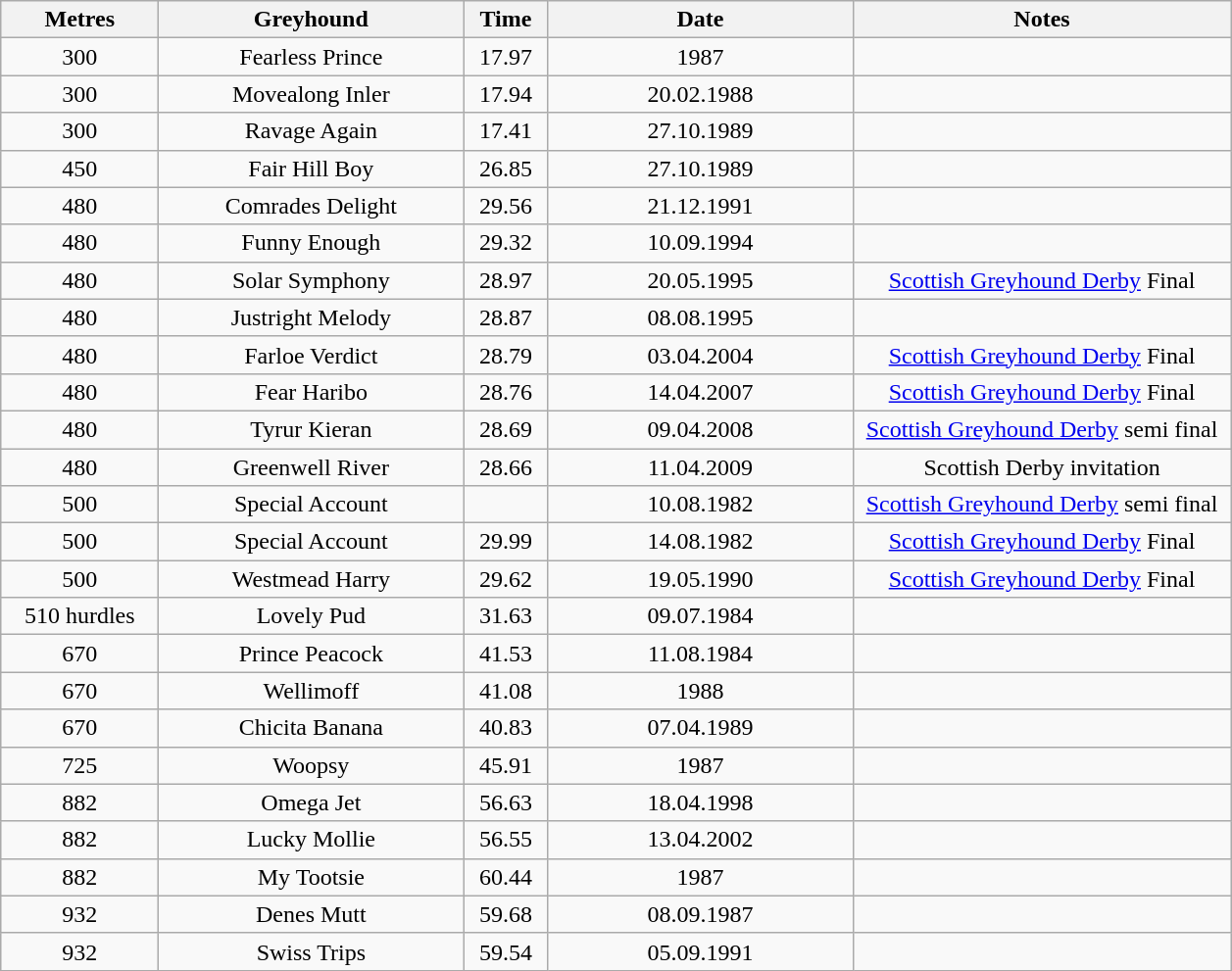<table class="wikitable" style="font-size: 100%">
<tr>
<th width=100>Metres</th>
<th width=200>Greyhound</th>
<th width=50>Time</th>
<th width=200>Date</th>
<th width=250>Notes</th>
</tr>
<tr align=center>
<td>300</td>
<td>Fearless Prince</td>
<td>17.97</td>
<td>1987</td>
<td></td>
</tr>
<tr align=center>
<td>300</td>
<td>Movealong Inler</td>
<td>17.94</td>
<td>20.02.1988</td>
<td></td>
</tr>
<tr align=center>
<td>300</td>
<td>Ravage Again</td>
<td>17.41</td>
<td>27.10.1989</td>
<td></td>
</tr>
<tr align=center>
<td>450</td>
<td>Fair Hill Boy</td>
<td>26.85</td>
<td>27.10.1989</td>
<td></td>
</tr>
<tr align=center>
<td>480</td>
<td>Comrades Delight</td>
<td>29.56</td>
<td>21.12.1991</td>
<td></td>
</tr>
<tr align=center>
<td>480</td>
<td>Funny Enough</td>
<td>29.32</td>
<td>10.09.1994</td>
<td></td>
</tr>
<tr align=center>
<td>480</td>
<td>Solar Symphony</td>
<td>28.97</td>
<td>20.05.1995</td>
<td><a href='#'>Scottish Greyhound Derby</a> Final</td>
</tr>
<tr align=center>
<td>480</td>
<td>Justright Melody</td>
<td>28.87</td>
<td>08.08.1995</td>
<td></td>
</tr>
<tr align=center>
<td>480</td>
<td>Farloe Verdict</td>
<td>28.79</td>
<td>03.04.2004</td>
<td><a href='#'>Scottish Greyhound Derby</a> Final</td>
</tr>
<tr align=center>
<td>480</td>
<td>Fear Haribo</td>
<td>28.76</td>
<td>14.04.2007</td>
<td><a href='#'>Scottish Greyhound Derby</a> Final</td>
</tr>
<tr align=center>
<td>480</td>
<td>Tyrur Kieran</td>
<td>28.69</td>
<td>09.04.2008</td>
<td><a href='#'>Scottish Greyhound Derby</a> semi final</td>
</tr>
<tr align=center>
<td>480</td>
<td>Greenwell River </td>
<td>28.66</td>
<td>11.04.2009</td>
<td>Scottish Derby invitation</td>
</tr>
<tr align=center>
<td>500</td>
<td>Special Account</td>
<td></td>
<td>10.08.1982</td>
<td><a href='#'>Scottish Greyhound Derby</a> semi final</td>
</tr>
<tr align=center>
<td>500</td>
<td>Special Account</td>
<td>29.99</td>
<td>14.08.1982</td>
<td><a href='#'>Scottish Greyhound Derby</a> Final</td>
</tr>
<tr align=center>
<td>500</td>
<td>Westmead Harry</td>
<td>29.62</td>
<td>19.05.1990</td>
<td><a href='#'>Scottish Greyhound Derby</a> Final</td>
</tr>
<tr align=center>
<td>510 hurdles</td>
<td>Lovely Pud</td>
<td>31.63</td>
<td>09.07.1984</td>
<td></td>
</tr>
<tr align=center>
<td>670</td>
<td>Prince Peacock</td>
<td>41.53</td>
<td>11.08.1984</td>
<td></td>
</tr>
<tr align=center>
<td>670</td>
<td>Wellimoff</td>
<td>41.08</td>
<td>1988</td>
<td></td>
</tr>
<tr align=center>
<td>670</td>
<td>Chicita Banana</td>
<td>40.83</td>
<td>07.04.1989</td>
<td></td>
</tr>
<tr align=center>
<td>725</td>
<td>Woopsy</td>
<td>45.91</td>
<td>1987</td>
<td></td>
</tr>
<tr align=center>
<td>882</td>
<td>Omega Jet</td>
<td>56.63</td>
<td>18.04.1998</td>
<td></td>
</tr>
<tr align=center>
<td>882</td>
<td>Lucky Mollie</td>
<td>56.55</td>
<td>13.04.2002</td>
<td></td>
</tr>
<tr align=center>
<td>882</td>
<td>My Tootsie</td>
<td>60.44</td>
<td>1987</td>
<td></td>
</tr>
<tr align=center>
<td>932</td>
<td>Denes Mutt</td>
<td>59.68</td>
<td>08.09.1987</td>
<td></td>
</tr>
<tr align=center>
<td>932</td>
<td>Swiss Trips</td>
<td>59.54</td>
<td>05.09.1991</td>
<td></td>
</tr>
</table>
